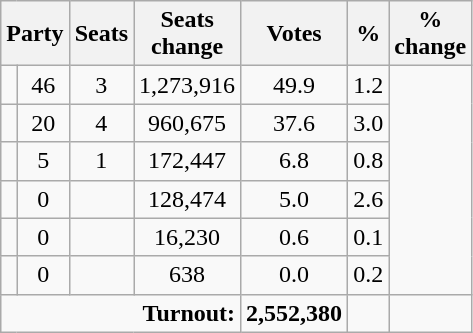<table class="wikitable sortable">
<tr>
<th colspan="2" rowspan="1" align="center">Party</th>
<th align="center">Seats</th>
<th align="center">Seats<br>change</th>
<th align="center">Votes</th>
<th align="center">%</th>
<th align="center">%<br>change</th>
</tr>
<tr>
<td></td>
<td align="center">46</td>
<td align="center"> 3</td>
<td align="center">1,273,916</td>
<td align="center">49.9</td>
<td align="center"> 1.2</td>
</tr>
<tr>
<td></td>
<td align="center">20</td>
<td align="center"> 4</td>
<td align="center">960,675</td>
<td align="center">37.6</td>
<td align="center"> 3.0</td>
</tr>
<tr>
<td></td>
<td align="center">5</td>
<td align="center"> 1</td>
<td align="center">172,447</td>
<td align="center">6.8</td>
<td align="center"> 0.8</td>
</tr>
<tr>
<td></td>
<td align="center">0</td>
<td align="center"></td>
<td align="center">128,474</td>
<td align="center">5.0</td>
<td align="center"> 2.6</td>
</tr>
<tr>
<td></td>
<td align="center">0</td>
<td align="center"></td>
<td align="center">16,230</td>
<td align="center">0.6</td>
<td align="center"> 0.1</td>
</tr>
<tr>
<td></td>
<td align="center">0</td>
<td align="center"></td>
<td align="center">638</td>
<td align="center">0.0</td>
<td align="center"> 0.2</td>
</tr>
<tr>
<td colspan="4" rowspan="1" align="right"><strong>Turnout:</strong></td>
<td align="center"><strong> 2,552,380</strong></td>
<td align="center"></td>
<td align="center"></td>
</tr>
</table>
